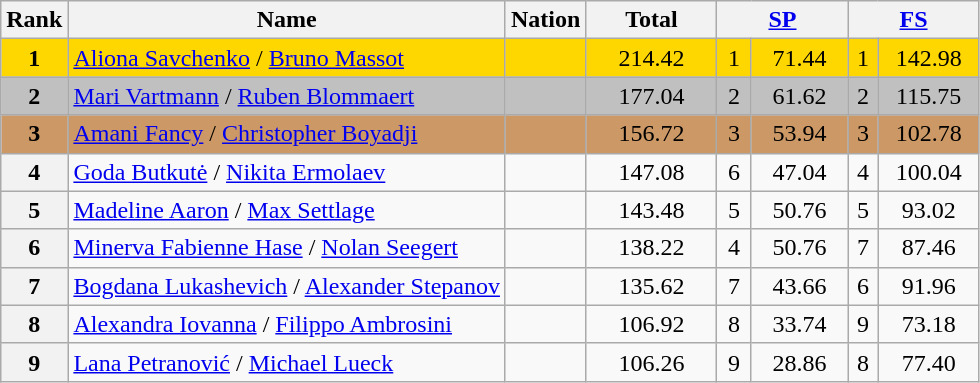<table class="wikitable sortable">
<tr>
<th>Rank</th>
<th>Name</th>
<th>Nation</th>
<th width="80px">Total</th>
<th colspan="2" width="80px"><a href='#'>SP</a></th>
<th colspan="2" width="80px"><a href='#'>FS</a></th>
</tr>
<tr bgcolor="gold">
<td align="center"><strong>1</strong></td>
<td><a href='#'>Aliona Savchenko</a> / <a href='#'>Bruno Massot</a></td>
<td></td>
<td align="center">214.42</td>
<td align="center">1</td>
<td align="center">71.44</td>
<td align="center">1</td>
<td align="center">142.98</td>
</tr>
<tr bgcolor="silver">
<td align="center"><strong>2</strong></td>
<td><a href='#'>Mari Vartmann</a> / <a href='#'>Ruben Blommaert</a></td>
<td></td>
<td align="center">177.04</td>
<td align="center">2</td>
<td align="center">61.62</td>
<td align="center">2</td>
<td align="center">115.75</td>
</tr>
<tr bgcolor="cc9966">
<td align="center"><strong>3</strong></td>
<td><a href='#'>Amani Fancy</a> / <a href='#'>Christopher Boyadji</a></td>
<td></td>
<td align="center">156.72</td>
<td align="center">3</td>
<td align="center">53.94</td>
<td align="center">3</td>
<td align="center">102.78</td>
</tr>
<tr>
<th>4</th>
<td><a href='#'>Goda Butkutė</a> / <a href='#'>Nikita Ermolaev</a></td>
<td></td>
<td align="center">147.08</td>
<td align="center">6</td>
<td align="center">47.04</td>
<td align="center">4</td>
<td align="center">100.04</td>
</tr>
<tr>
<th>5</th>
<td><a href='#'>Madeline Aaron</a> / <a href='#'>Max Settlage</a></td>
<td></td>
<td align="center">143.48</td>
<td align="center">5</td>
<td align="center">50.76</td>
<td align="center">5</td>
<td align="center">93.02</td>
</tr>
<tr>
<th>6</th>
<td><a href='#'>Minerva Fabienne Hase</a> / <a href='#'>Nolan Seegert</a></td>
<td></td>
<td align="center">138.22</td>
<td align="center">4</td>
<td align="center">50.76</td>
<td align="center">7</td>
<td align="center">87.46</td>
</tr>
<tr>
<th>7</th>
<td><a href='#'>Bogdana Lukashevich</a> / <a href='#'>Alexander Stepanov</a></td>
<td></td>
<td align="center">135.62</td>
<td align="center">7</td>
<td align="center">43.66</td>
<td align="center">6</td>
<td align="center">91.96</td>
</tr>
<tr>
<th>8</th>
<td><a href='#'>Alexandra Iovanna</a> / <a href='#'>Filippo Ambrosini</a></td>
<td></td>
<td align="center">106.92</td>
<td align="center">8</td>
<td align="center">33.74</td>
<td align="center">9</td>
<td align="center">73.18</td>
</tr>
<tr>
<th>9</th>
<td><a href='#'>Lana Petranović</a> / <a href='#'>Michael Lueck</a></td>
<td></td>
<td align="center">106.26</td>
<td align="center">9</td>
<td align="center">28.86</td>
<td align="center">8</td>
<td align="center">77.40</td>
</tr>
</table>
